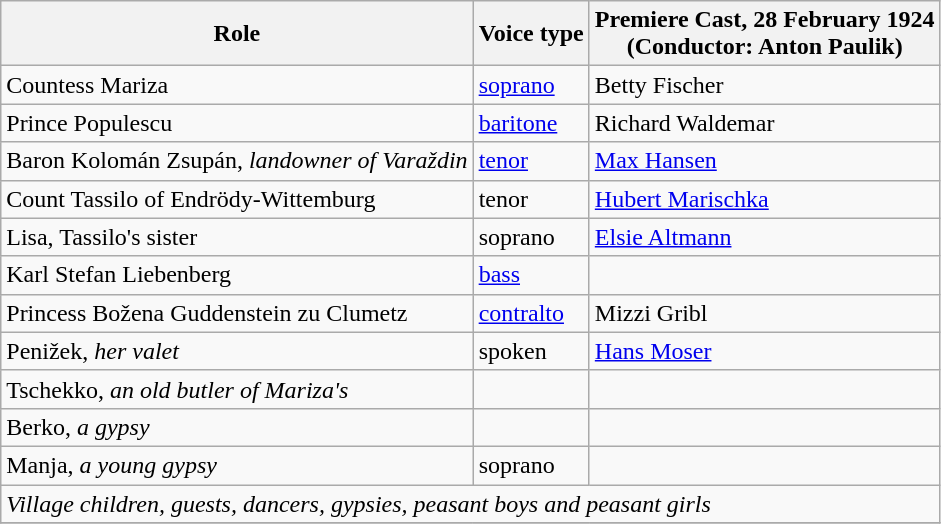<table class="wikitable">
<tr>
<th>Role</th>
<th>Voice type</th>
<th>Premiere Cast, 28 February 1924 <br>(Conductor: Anton Paulik)</th>
</tr>
<tr>
<td>Countess Mariza</td>
<td><a href='#'>soprano</a></td>
<td>Betty Fischer</td>
</tr>
<tr>
<td>Prince Populescu</td>
<td><a href='#'>baritone</a></td>
<td>Richard Waldemar</td>
</tr>
<tr>
<td>Baron Kolomán Zsupán, <em>landowner of Varaždin</em></td>
<td><a href='#'>tenor</a></td>
<td><a href='#'>Max Hansen</a></td>
</tr>
<tr>
<td>Count Tassilo of Endrödy-Wittemburg</td>
<td>tenor</td>
<td><a href='#'>Hubert Marischka</a></td>
</tr>
<tr>
<td>Lisa, Tassilo's sister</td>
<td>soprano</td>
<td><a href='#'>Elsie Altmann</a></td>
</tr>
<tr>
<td>Karl Stefan Liebenberg</td>
<td><a href='#'>bass</a></td>
<td></td>
</tr>
<tr>
<td>Princess Božena Guddenstein zu Clumetz</td>
<td><a href='#'>contralto</a></td>
<td>Mizzi Gribl</td>
</tr>
<tr>
<td>Penižek, <em>her valet</em></td>
<td>spoken</td>
<td><a href='#'>Hans Moser</a></td>
</tr>
<tr>
<td>Tschekko, <em>an old butler of Mariza's</em></td>
<td></td>
<td></td>
</tr>
<tr>
<td>Berko, <em>a gypsy</em></td>
<td></td>
<td></td>
</tr>
<tr>
<td>Manja, <em>a young gypsy</em></td>
<td>soprano</td>
<td></td>
</tr>
<tr>
<td colspan="3"><em>Village children, guests, dancers, gypsies, peasant boys and peasant girls</em></td>
</tr>
<tr>
</tr>
</table>
